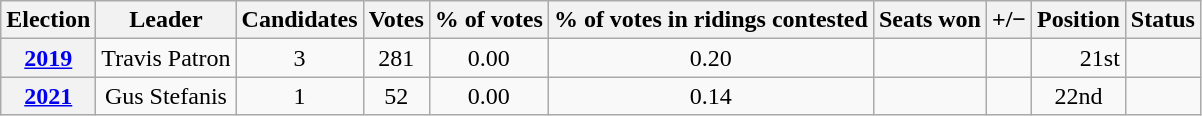<table class="wikitable plainrowheaders" style="text-align: center">
<tr>
<th scope="col">Election</th>
<th scope="col">Leader</th>
<th>Candidates</th>
<th scope="col">Votes</th>
<th scope="col">% of votes</th>
<th>% of votes in ridings contested</th>
<th scope="col">Seats won</th>
<th scope="col">+/−</th>
<th scope="col">Position</th>
<th scope="col">Status</th>
</tr>
<tr>
<th><a href='#'>2019</a></th>
<td>Travis Patron</td>
<td>3</td>
<td>281</td>
<td>0.00</td>
<td>0.20</td>
<td></td>
<td></td>
<td align="right">21st</td>
<td></td>
</tr>
<tr>
<th><a href='#'>2021</a></th>
<td>Gus Stefanis</td>
<td>1</td>
<td>52</td>
<td>0.00</td>
<td>0.14</td>
<td></td>
<td></td>
<td> 22nd</td>
<td></td>
</tr>
</table>
